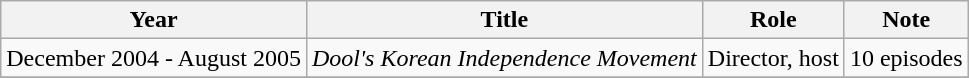<table class="wikitable">
<tr>
<th>Year</th>
<th>Title</th>
<th>Role</th>
<th>Note</th>
</tr>
<tr>
<td>December 2004 - August 2005</td>
<td><em>Dool's Korean Independence Movement</em></td>
<td>Director, host</td>
<td>10 episodes</td>
</tr>
<tr>
</tr>
</table>
